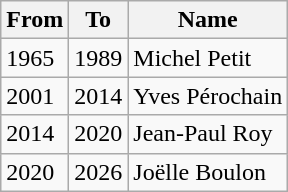<table class="wikitable">
<tr>
<th>From</th>
<th>To</th>
<th>Name</th>
</tr>
<tr>
<td>1965</td>
<td>1989</td>
<td>Michel Petit</td>
</tr>
<tr>
<td>2001</td>
<td>2014</td>
<td>Yves Pérochain</td>
</tr>
<tr>
<td>2014</td>
<td>2020</td>
<td>Jean-Paul Roy</td>
</tr>
<tr>
<td>2020</td>
<td>2026</td>
<td>Joëlle Boulon</td>
</tr>
</table>
